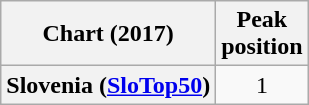<table class="wikitable plainrowheaders" style="text-align:center">
<tr>
<th>Chart (2017)</th>
<th>Peak<br>position</th>
</tr>
<tr>
<th scope="row">Slovenia (<a href='#'>SloTop50</a>)</th>
<td>1</td>
</tr>
</table>
